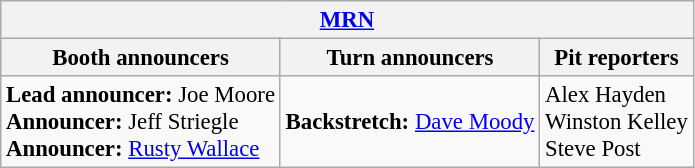<table class="wikitable" style="font-size: 95%;">
<tr>
<th colspan="3"><a href='#'>MRN</a></th>
</tr>
<tr>
<th>Booth announcers</th>
<th>Turn announcers</th>
<th>Pit reporters</th>
</tr>
<tr>
<td><strong>Lead announcer:</strong> Joe Moore<br><strong>Announcer:</strong> Jeff Striegle<br><strong>Announcer:</strong> <a href='#'>Rusty Wallace</a></td>
<td><strong>Backstretch:</strong> <a href='#'>Dave Moody</a></td>
<td>Alex Hayden<br>Winston Kelley<br>Steve Post</td>
</tr>
</table>
